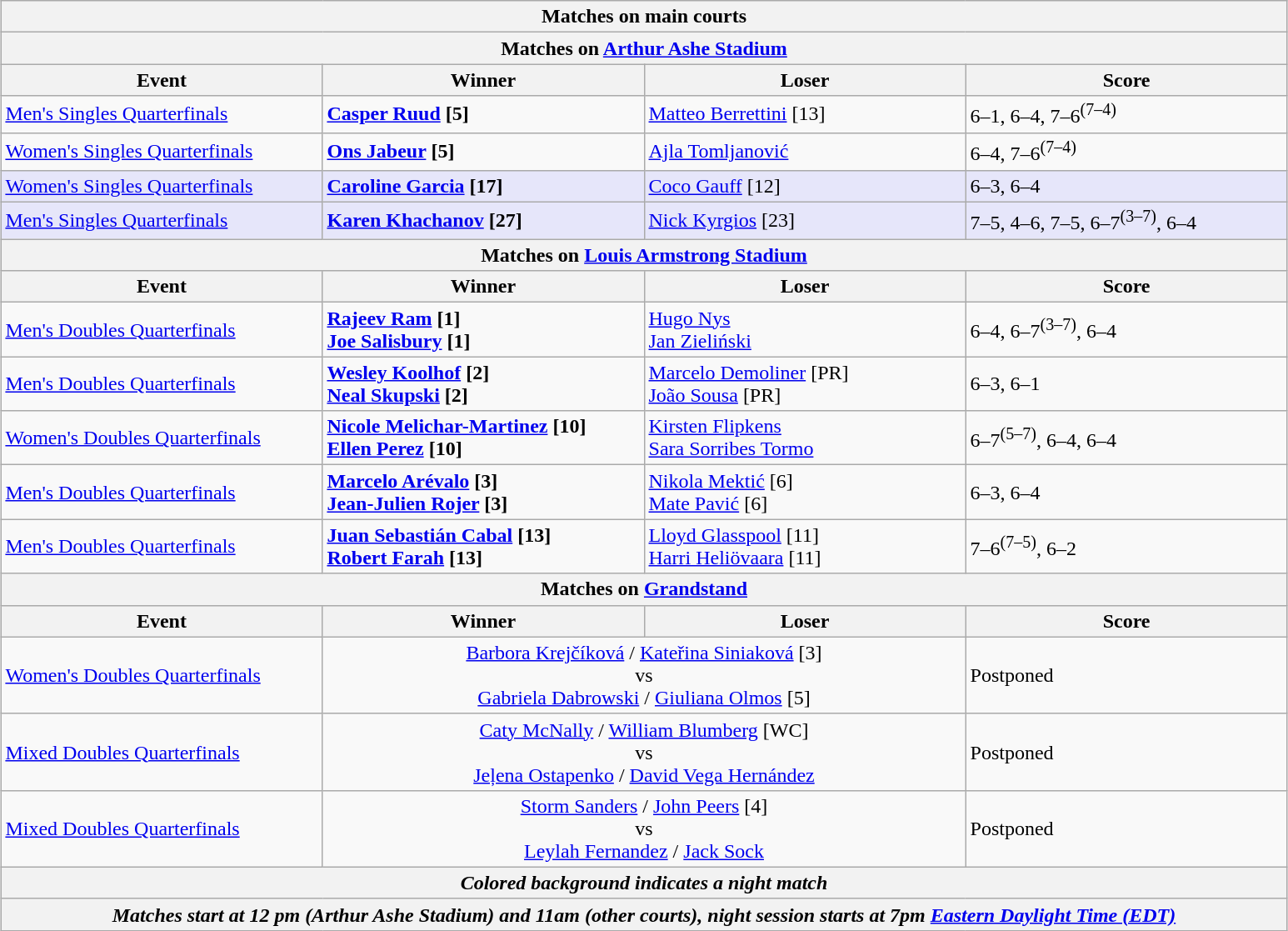<table class="wikitable" style="margin:auto;">
<tr>
<th colspan="4" style="white-space:nowrap;">Matches on main courts</th>
</tr>
<tr>
<th colspan="4"><strong>Matches on <a href='#'>Arthur Ashe Stadium</a></strong></th>
</tr>
<tr>
<th width="250">Event</th>
<th width="250">Winner</th>
<th width="250">Loser</th>
<th width="250">Score</th>
</tr>
<tr>
<td><a href='#'>Men's Singles Quarterfinals</a></td>
<td><strong> <a href='#'>Casper Ruud</a> [5]</strong></td>
<td> <a href='#'>Matteo Berrettini</a> [13]</td>
<td>6–1, 6–4, 7–6<sup>(7–4)</sup></td>
</tr>
<tr>
<td><a href='#'>Women's Singles Quarterfinals</a></td>
<td><strong> <a href='#'>Ons Jabeur</a> [5]</strong></td>
<td> <a href='#'>Ajla Tomljanović</a></td>
<td>6–4, 7–6<sup>(7–4)</sup></td>
</tr>
<tr bgcolor="lavender">
<td><a href='#'>Women's Singles Quarterfinals</a></td>
<td><strong> <a href='#'>Caroline Garcia</a> [17]</strong></td>
<td> <a href='#'>Coco Gauff</a> [12]</td>
<td>6–3, 6–4</td>
</tr>
<tr bgcolor="lavender">
<td><a href='#'>Men's Singles Quarterfinals</a></td>
<td><strong> <a href='#'>Karen Khachanov</a> [27]</strong></td>
<td> <a href='#'>Nick Kyrgios</a> [23]</td>
<td>7–5, 4–6, 7–5, 6–7<sup>(3–7)</sup>, 6–4</td>
</tr>
<tr>
<th colspan="4"><strong>Matches on <a href='#'>Louis Armstrong Stadium</a></strong></th>
</tr>
<tr>
<th width="250">Event</th>
<th width="250">Winner</th>
<th width="250">Loser</th>
<th width="250">Score</th>
</tr>
<tr>
<td><a href='#'>Men's Doubles Quarterfinals</a></td>
<td><strong> <a href='#'>Rajeev Ram</a> [1]<br> <a href='#'>Joe Salisbury</a> [1]</strong></td>
<td> <a href='#'>Hugo Nys</a> <br> <a href='#'>Jan Zieliński</a></td>
<td>6–4, 6–7<sup>(3–7)</sup>, 6–4</td>
</tr>
<tr>
<td><a href='#'>Men's Doubles Quarterfinals</a></td>
<td><strong> <a href='#'>Wesley Koolhof</a> [2]<br>  <a href='#'>Neal Skupski</a> [2]</strong></td>
<td> <a href='#'>Marcelo Demoliner</a> [PR]<br> <a href='#'>João Sousa</a> [PR]</td>
<td>6–3, 6–1</td>
</tr>
<tr>
<td><a href='#'>Women's Doubles Quarterfinals</a></td>
<td><strong> <a href='#'>Nicole Melichar-Martinez</a> [10]<br> <a href='#'>Ellen Perez</a> [10]</strong></td>
<td> <a href='#'>Kirsten Flipkens</a><br> <a href='#'>Sara Sorribes Tormo</a></td>
<td>6–7<sup>(5–7)</sup>, 6–4, 6–4</td>
</tr>
<tr>
<td><a href='#'>Men's Doubles Quarterfinals</a></td>
<td><strong> <a href='#'>Marcelo Arévalo</a> [3]<br>  <a href='#'>Jean-Julien Rojer</a> [3]</strong></td>
<td> <a href='#'>Nikola Mektić</a> [6]<br>  <a href='#'>Mate Pavić</a> [6]</td>
<td>6–3, 6–4</td>
</tr>
<tr>
<td><a href='#'>Men's Doubles Quarterfinals</a></td>
<td><strong> <a href='#'>Juan Sebastián Cabal</a> [13]<br>  <a href='#'>Robert Farah</a> [13]</strong></td>
<td> <a href='#'>Lloyd Glasspool</a> [11]<br>  <a href='#'>Harri Heliövaara</a> [11]</td>
<td>7–6<sup>(7–5)</sup>, 6–2</td>
</tr>
<tr>
<th colspan="4"><strong>Matches on <a href='#'>Grandstand</a></strong></th>
</tr>
<tr>
<th width="250">Event</th>
<th width="250">Winner</th>
<th width="250">Loser</th>
<th width="250">Score</th>
</tr>
<tr>
<td><a href='#'>Women's Doubles Quarterfinals</a></td>
<td colspan="2" align="center"> <a href='#'>Barbora Krejčíková</a> /  <a href='#'>Kateřina Siniaková</a> [3]<br>vs<br> <a href='#'>Gabriela Dabrowski</a> /  <a href='#'>Giuliana Olmos</a> [5]</td>
<td>Postponed</td>
</tr>
<tr>
<td><a href='#'>Mixed Doubles Quarterfinals</a></td>
<td colspan="2" align="center"> <a href='#'>Caty McNally</a> /  <a href='#'>William Blumberg</a> [WC]<br>vs<br> <a href='#'>Jeļena Ostapenko</a> /  <a href='#'>David Vega Hernández</a></td>
<td>Postponed</td>
</tr>
<tr>
<td><a href='#'>Mixed Doubles Quarterfinals</a></td>
<td colspan="2" align="center"> <a href='#'>Storm Sanders</a> /  <a href='#'>John Peers</a> [4]<br>vs<br> <a href='#'>Leylah Fernandez</a> /  <a href='#'>Jack Sock</a></td>
<td>Postponed</td>
</tr>
<tr>
<th colspan="4"><em>Colored background indicates a night match</em></th>
</tr>
<tr>
<th colspan="4"><em>Matches start at 12 pm (Arthur Ashe Stadium) and 11am (other courts), night session starts at 7pm <a href='#'>Eastern Daylight Time (EDT)</a></em></th>
</tr>
</table>
